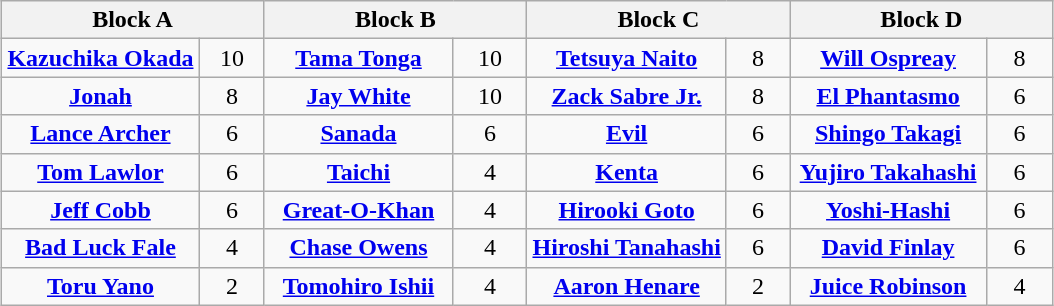<table class="wikitable sortable" style="margin: 1em auto 1em auto; text-align:center">
<tr>
<th colspan="2" style="width:25%">Block A</th>
<th colspan="2" style="width:25%">Block B</th>
<th colspan="2" style="width:25%">Block C</th>
<th colspan="2" style="width:25%">Block D</th>
</tr>
<tr>
<td><strong><a href='#'>Kazuchika Okada</a></strong></td>
<td style="width:35px">10</td>
<td><strong><a href='#'>Tama Tonga</a></strong></td>
<td style="width:35px">10</td>
<td><strong><a href='#'>Tetsuya Naito</a></strong></td>
<td style="width:35px">8</td>
<td><strong><a href='#'>Will Ospreay</a></strong></td>
<td style="width:35px">8</td>
</tr>
<tr>
<td><strong><a href='#'>Jonah</a></strong></td>
<td>8</td>
<td><strong><a href='#'>Jay White</a></strong></td>
<td>10</td>
<td><strong><a href='#'>Zack Sabre Jr.</a></strong></td>
<td>8</td>
<td><strong><a href='#'>El Phantasmo</a></strong></td>
<td>6</td>
</tr>
<tr>
<td><strong><a href='#'>Lance Archer</a></strong></td>
<td>6</td>
<td><strong><a href='#'>Sanada</a></strong></td>
<td>6</td>
<td><strong><a href='#'>Evil</a></strong></td>
<td>6</td>
<td><strong><a href='#'>Shingo Takagi</a></strong></td>
<td>6</td>
</tr>
<tr>
<td><strong><a href='#'>Tom Lawlor</a></strong></td>
<td>6</td>
<td><strong><a href='#'> Taichi</a></strong></td>
<td>4</td>
<td><strong><a href='#'>Kenta</a></strong></td>
<td>6</td>
<td><strong><a href='#'>Yujiro Takahashi</a></strong></td>
<td>6</td>
</tr>
<tr>
<td><strong><a href='#'>Jeff Cobb</a></strong></td>
<td>6</td>
<td><strong><a href='#'>Great-O-Khan</a></strong></td>
<td>4</td>
<td><strong><a href='#'>Hirooki Goto</a></strong></td>
<td>6</td>
<td><strong><a href='#'>Yoshi-Hashi</a></strong></td>
<td>6</td>
</tr>
<tr>
<td><strong><a href='#'>Bad Luck Fale</a></strong></td>
<td>4</td>
<td><strong><a href='#'>Chase Owens</a></strong></td>
<td>4</td>
<td><strong><a href='#'>Hiroshi Tanahashi</a></strong></td>
<td>6</td>
<td><strong><a href='#'> David Finlay</a></strong></td>
<td>6</td>
</tr>
<tr>
<td><strong><a href='#'>Toru Yano</a></strong></td>
<td>2</td>
<td><strong><a href='#'>Tomohiro Ishii</a></strong></td>
<td>4</td>
<td><strong><a href='#'>Aaron Henare</a></strong></td>
<td>2</td>
<td><strong><a href='#'>Juice Robinson</a></strong></td>
<td>4</td>
</tr>
</table>
